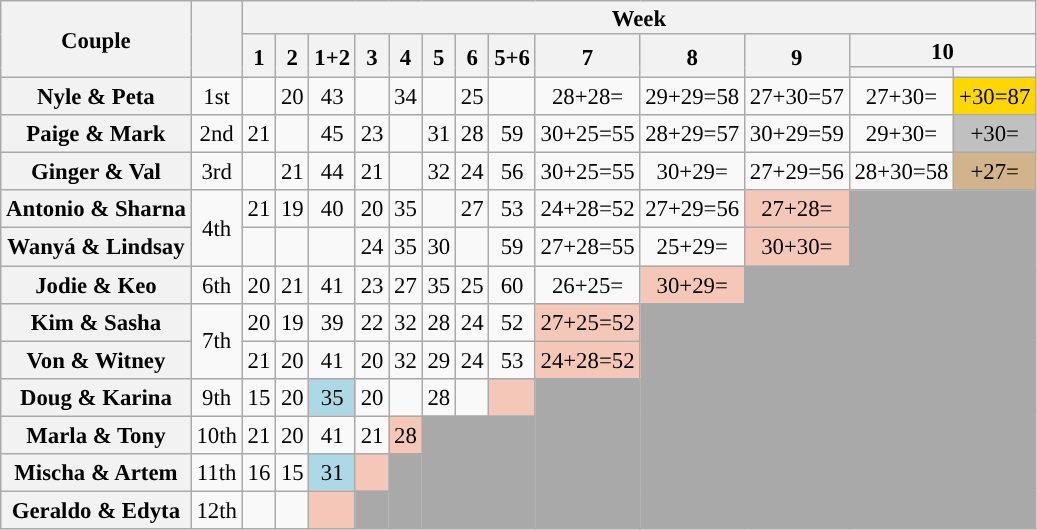<table class="wikitable sortable" style="text-align:center; font-size:95%">
<tr>
<th scope="col" rowspan="3" style="text-align:center; line-height:15px;">Couple</th>
<th scope="col" rowspan="3" style="text-align:center; line-height:15px;"></th>
<th colspan="13" style="text-align:center; line-height:15px;">Week</th>
</tr>
<tr>
<th scope="col" rowspan=2 style="line-height:15px;">1</th>
<th scope="col" rowspan=2 style="line-height:15px;">2</th>
<th scope="col" rowspan=2 style="line-height:15px;">1+2</th>
<th scope="col" rowspan=2 style="line-height:15px;">3</th>
<th scope="col" rowspan=2 style="line-height:15px; style="font-weight:normal"><strong>4</strong></th>
<th scope="col" rowspan=2 style="line-height:15px; style="font-weight:normal"><strong>5</strong></th>
<th scope="col" rowspan=2 style="line-height:15px;">6</th>
<th scope="col" rowspan=2 style="line-height:15px;">5+6</th>
<th scope="col" rowspan=2 style="line-height:15px;">7</th>
<th scope="col" rowspan=2 style="line-height:15px;">8</th>
<th scope="col" rowspan=2 style="line-height:15px;">9</th>
<th scope="col" colspan=2 style="line-height:15px;">10</th>
</tr>
<tr>
<th style="line-height:15px;"></th>
<th style="line-height:15px;"></th>
</tr>
<tr>
<th scope="row">Nyle & Peta</th>
<td>1st</td>
<td></td>
<td>20</td>
<td>43</td>
<td></td>
<td>34</td>
<td></td>
<td>25</td>
<td></td>
<td>28+28=</td>
<td>29+29=58</td>
<td>27+30=57</td>
<td>27+30=</td>
<td bgcolor=gold >+30=87</td>
</tr>
<tr>
<th scope="row">Paige & Mark</th>
<td>2nd</td>
<td>21</td>
<td></td>
<td>45</td>
<td>23</td>
<td></td>
<td>31</td>
<td>28</td>
<td>59</td>
<td>30+25=55</td>
<td>28+29=57</td>
<td>30+29=59</td>
<td>29+30=</td>
<td bgcolor=silver >+30=</td>
</tr>
<tr>
<th scope="row">Ginger & Val</th>
<td>3rd</td>
<td></td>
<td>21</td>
<td>44</td>
<td>21</td>
<td></td>
<td>32</td>
<td>24</td>
<td>56</td>
<td>30+25=55</td>
<td>30+29=</td>
<td>27+29=56</td>
<td>28+30=58</td>
<td bgcolor=tan >+27=</td>
</tr>
<tr>
<th scope="row">Antonio & Sharna</th>
<td rowspan=2>4th</td>
<td>21</td>
<td>19</td>
<td>40</td>
<td>20</td>
<td>35</td>
<td></td>
<td>27</td>
<td>53</td>
<td>24+28=52</td>
<td>27+29=56</td>
<td bgcolor=f4c7b8 >27+28=</td>
<td colspan="2" rowspan="9" style="background:darkgrey;"></td>
</tr>
<tr>
<th scope="row">Wanyá & Lindsay</th>
<td></td>
<td></td>
<td></td>
<td>24</td>
<td>35</td>
<td>30</td>
<td></td>
<td>59</td>
<td>27+28=55</td>
<td>25+29=</td>
<td bgcolor=f4c7b8 >30+30=</td>
</tr>
<tr>
<th scope="row">Jodie & Keo</th>
<td>6th</td>
<td>20</td>
<td>21</td>
<td>41</td>
<td>23</td>
<td>27</td>
<td>35</td>
<td>25</td>
<td>60</td>
<td>26+25=</td>
<td bgcolor=f4c7b8 >30+29=</td>
<td rowspan="7" style="background:darkgrey;"></td>
</tr>
<tr>
<th scope="row">Kim & Sasha</th>
<td rowspan=2>7th</td>
<td>20</td>
<td>19</td>
<td>39</td>
<td>22</td>
<td>32</td>
<td>28</td>
<td>24</td>
<td>52</td>
<td bgcolor=f4c7b8 >27+25=52</td>
<td rowspan="6" style="background:darkgrey;"></td>
</tr>
<tr>
<th scope="row">Von & Witney</th>
<td>21</td>
<td>20</td>
<td>41</td>
<td>20</td>
<td>32</td>
<td>29</td>
<td>24</td>
<td>53</td>
<td bgcolor=f4c7b8 >24+28=52</td>
</tr>
<tr>
<th scope="row">Doug & Karina</th>
<td>9th</td>
<td>15</td>
<td>20</td>
<td bgcolor=lightblue>35</td>
<td>20</td>
<td></td>
<td>28</td>
<td></td>
<td bgcolor=f4c7b8></td>
<td rowspan="4" style="background:darkgrey;"></td>
</tr>
<tr>
<th scope="row">Marla & Tony</th>
<td>10th</td>
<td>21</td>
<td>20</td>
<td>41</td>
<td>21</td>
<td bgcolor=f4c7b8>28</td>
<td colspan="3" rowspan="3" style="background:darkgrey;"></td>
</tr>
<tr>
<th scope="row">Mischa & Artem</th>
<td>11th</td>
<td>16</td>
<td>15</td>
<td bgcolor=lightblue>31</td>
<td bgcolor=f4c7b8></td>
<td rowspan="2" style="background:darkgrey;"></td>
</tr>
<tr>
<th scope="row">Geraldo & Edyta</th>
<td>12th</td>
<td></td>
<td></td>
<td bgcolor=f4c7b8></td>
<td style="background:darkgrey;"></td>
</tr>
</table>
